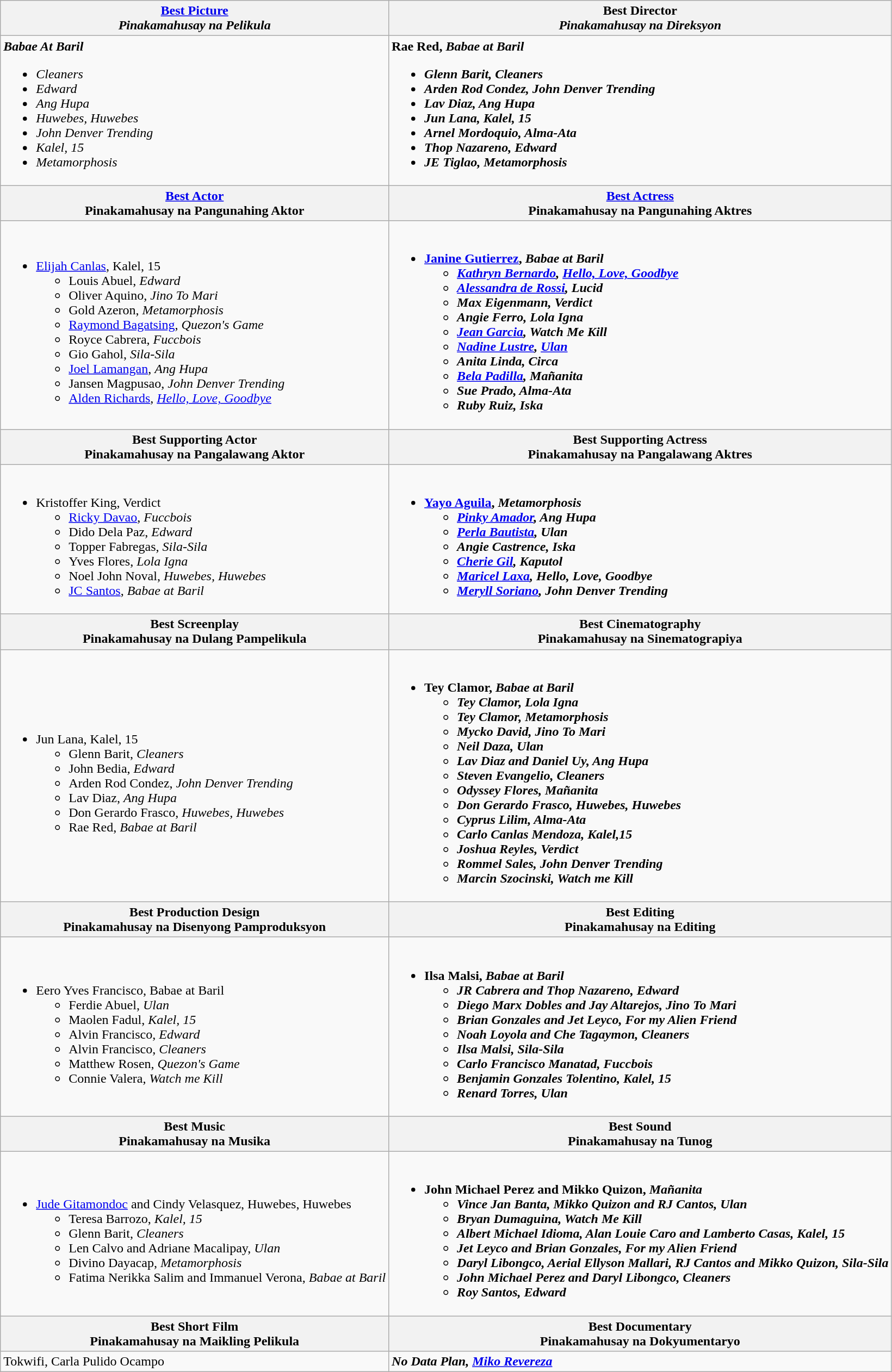<table class="wikitable">
<tr>
<th><a href='#'>Best Picture</a><br><em>Pinakamahusay na Pelikula</em></th>
<th>Best Director<br><em>Pinakamahusay na Direksyon</em></th>
</tr>
<tr>
<td><strong><em>Babae At Baril</em></strong><br><ul><li><em>Cleaners</em></li><li><em>Edward</em></li><li><em>Ang Hupa</em></li><li><em>Huwebes, Huwebes</em></li><li><em>John Denver Trending</em></li><li><em>Kalel, 15</em></li><li><em>Metamorphosis</em></li></ul></td>
<td><strong>Rae Red, <em>Babae at Baril<strong><em><br><ul><li>Glenn Barit, </em>Cleaners<em></li><li>Arden Rod Condez, </em>John Denver Trending<em></li><li>Lav Diaz, </em>Ang Hupa<em></li><li>Jun Lana, </em>Kalel, 15<em></li><li>Arnel Mordoquio, </em>Alma-Ata<em></li><li>Thop Nazareno, </em>Edward<em></li><li>JE Tiglao, </em>Metamorphosis<em></li></ul></td>
</tr>
<tr>
<th><a href='#'>Best Actor</a><br></em>Pinakamahusay na Pangunahing Aktor<em></th>
<th><a href='#'>Best Actress</a><br></em>Pinakamahusay na Pangunahing Aktres<em></th>
</tr>
<tr>
<td><br><ul><li></strong><a href='#'>Elijah Canlas</a>, </em>Kalel, 15</em></strong><ul><li>Louis Abuel, <em>Edward</em></li><li>Oliver Aquino, <em>Jino To Mari</em></li><li>Gold Azeron, <em>Metamorphosis</em></li><li><a href='#'>Raymond Bagatsing</a>, <em>Quezon's Game</em></li><li>Royce Cabrera, <em>Fuccbois</em></li><li>Gio Gahol, <em>Sila-Sila</em></li><li><a href='#'>Joel Lamangan</a>, <em>Ang Hupa</em></li><li>Jansen Magpusao, <em>John Denver Trending</em></li><li><a href='#'>Alden Richards</a>, <em><a href='#'>Hello, Love, Goodbye</a></em></li></ul></li></ul></td>
<td><br><ul><li><strong><a href='#'>Janine Gutierrez</a>, <em>Babae at Baril<strong><em><ul><li><a href='#'>Kathryn Bernardo</a>, </em><a href='#'>Hello, Love, Goodbye</a><em></li><li><a href='#'>Alessandra de Rossi</a>, </em>Lucid<em></li><li>Max Eigenmann, </em>Verdict<em></li><li>Angie Ferro, </em>Lola Igna<em></li><li><a href='#'>Jean Garcia</a>, </em>Watch Me Kill<em></li><li><a href='#'>Nadine Lustre</a>, </em><a href='#'>Ulan</a><em></li><li>Anita Linda, </em>Circa<em></li><li><a href='#'>Bela Padilla</a>, </em>Mañanita<em></li><li>Sue Prado, </em>Alma-Ata<em></li><li>Ruby Ruiz, </em>Iska<em></li></ul></li></ul></td>
</tr>
<tr>
<th></strong>Best Supporting Actor<strong><br></em>Pinakamahusay na Pangalawang Aktor<em></th>
<th>Best Supporting Actress<br></em>Pinakamahusay na Pangalawang Aktres<em></th>
</tr>
<tr>
<td><br><ul><li></strong>Kristoffer King, </em>Verdict</em></strong><ul><li><a href='#'>Ricky Davao</a>, <em>Fuccbois</em></li><li>Dido Dela Paz, <em>Edward</em></li><li>Topper Fabregas, <em>Sila-Sila</em></li><li>Yves Flores, <em>Lola Igna</em></li><li>Noel John Noval, <em>Huwebes, Huwebes</em></li><li><a href='#'>JC Santos</a>, <em>Babae at Baril</em></li></ul></li></ul></td>
<td><br><ul><li><strong><a href='#'>Yayo Aguila</a>, <em>Metamorphosis<strong><em><ul><li><a href='#'>Pinky Amador</a>, </em>Ang Hupa<em></li><li><a href='#'>Perla Bautista</a>, </em>Ulan<em></li><li>Angie Castrence, </em>Iska<em></li><li><a href='#'>Cherie Gil</a>, </em>Kaputol<em></li><li><a href='#'>Maricel Laxa</a>, </em>Hello, Love, Goodbye<em></li><li><a href='#'>Meryll Soriano</a>, </em>John Denver Trending<em></li></ul></li></ul></td>
</tr>
<tr>
<th></strong>Best Screenplay<strong><br></em>Pinakamahusay na Dulang Pampelikula<em></th>
<th></strong>Best Cinematography<strong><br></em>Pinakamahusay na Sinematograpiya<em></th>
</tr>
<tr>
<td><br><ul><li></strong>Jun Lana, </em>Kalel, 15</em></strong><ul><li>Glenn Barit, <em>Cleaners</em></li><li>John Bedia, <em>Edward</em></li><li>Arden Rod Condez, <em>John Denver Trending</em></li><li>Lav Diaz, <em>Ang Hupa</em></li><li>Don Gerardo Frasco, <em>Huwebes, Huwebes</em></li><li>Rae Red, <em>Babae at Baril</em></li></ul></li></ul></td>
<td><br><ul><li><strong>Tey Clamor, <em>Babae at Baril<strong><em><ul><li>Tey Clamor, </em>Lola Igna<em></li><li>Tey Clamor, </em>Metamorphosis<em></li><li>Mycko David, </em>Jino To Mari<em></li><li>Neil Daza, </em>Ulan<em></li><li>Lav Diaz and Daniel Uy, </em>Ang Hupa<em></li><li>Steven Evangelio, </em>Cleaners<em></li><li>Odyssey Flores, </em>Mañanita<em></li><li>Don Gerardo Frasco, </em>Huwebes, Huwebes<em></li><li>Cyprus Lilim, </em>Alma-Ata<em></li><li>Carlo Canlas Mendoza, </em>Kalel,15<em></li><li>Joshua Reyles, </em>Verdict<em></li><li>Rommel Sales, </em>John Denver Trending<em></li><li>Marcin Szocinski, </em>Watch me Kill<em></li></ul></li></ul></td>
</tr>
<tr>
<th></strong>Best Production Design<strong><br></em>Pinakamahusay na Disenyong Pamproduksyon<em></th>
<th></strong>Best Editing<strong><br></em>Pinakamahusay na Editing<em></th>
</tr>
<tr>
<td><br><ul><li></strong>Eero Yves Francisco, </em>Babae at Baril</em></strong><ul><li>Ferdie Abuel, <em>Ulan</em></li><li>Maolen Fadul, <em>Kalel, 15</em></li><li>Alvin Francisco, <em>Edward</em></li><li>Alvin Francisco, <em>Cleaners</em></li><li>Matthew Rosen, <em>Quezon's Game</em></li><li>Connie Valera, <em>Watch me Kill</em></li></ul></li></ul></td>
<td><br><ul><li><strong>Ilsa Malsi, <em>Babae at Baril<strong><em><ul><li>JR Cabrera and Thop Nazareno, </em>Edward<em></li><li>Diego Marx Dobles and Jay Altarejos, </em>Jino To Mari<em></li><li>Brian Gonzales and Jet Leyco, </em>For my Alien Friend<em></li><li>Noah Loyola and Che Tagaymon, </em>Cleaners<em></li><li>Ilsa Malsi, </em>Sila-Sila<em></li><li>Carlo Francisco Manatad, </em>Fuccbois<em></li><li>Benjamin Gonzales Tolentino, </em>Kalel, 15<em></li><li>Renard Torres, </em>Ulan<em></li></ul></li></ul></td>
</tr>
<tr>
<th></strong>Best Music<strong><br></em>Pinakamahusay na Musika<em></th>
<th></strong>Best Sound<strong><br></em>Pinakamahusay na Tunog<em></th>
</tr>
<tr>
<td><br><ul><li></strong><a href='#'>Jude Gitamondoc</a> and Cindy Velasquez, </em>Huwebes, Huwebes</em></strong><ul><li>Teresa Barrozo, <em>Kalel, 15</em></li><li>Glenn Barit, <em>Cleaners</em></li><li>Len Calvo and Adriane Macalipay, <em>Ulan</em></li><li>Divino Dayacap, <em>Metamorphosis</em></li><li>Fatima Nerikka Salim and Immanuel Verona, <em>Babae at Baril</em></li></ul></li></ul></td>
<td><br><ul><li><strong>John Michael Perez and Mikko Quizon, <em>Mañanita<strong><em><ul><li>Vince Jan Banta, Mikko Quizon and RJ Cantos, </em>Ulan<em></li><li>Bryan Dumaguina, </em>Watch Me Kill<em></li><li>Albert Michael Idioma, Alan Louie Caro and Lamberto Casas, </em>Kalel, 15<em></li><li>Jet Leyco and Brian Gonzales, </em>For my Alien Friend<em></li><li>Daryl Libongco, Aerial Ellyson Mallari, RJ Cantos and Mikko Quizon, </em>Sila-Sila<em></li><li>John Michael Perez and Daryl Libongco, </em>Cleaners<em></li><li>Roy Santos, </em>Edward<em></li></ul></li></ul></td>
</tr>
<tr>
<th></strong>Best Short Film<strong><br></em>Pinakamahusay na Maikling Pelikula<em></th>
<th></strong>Best Documentary<strong><br></em>Pinakamahusay na Dokyumentaryo<em></th>
</tr>
<tr>
<td></em></strong>Tokwifi</em>, Carla Pulido Ocampo</strong></td>
<td><strong><em>No Data Plan<em>, <a href='#'>Miko Revereza</a><strong></td>
</tr>
</table>
